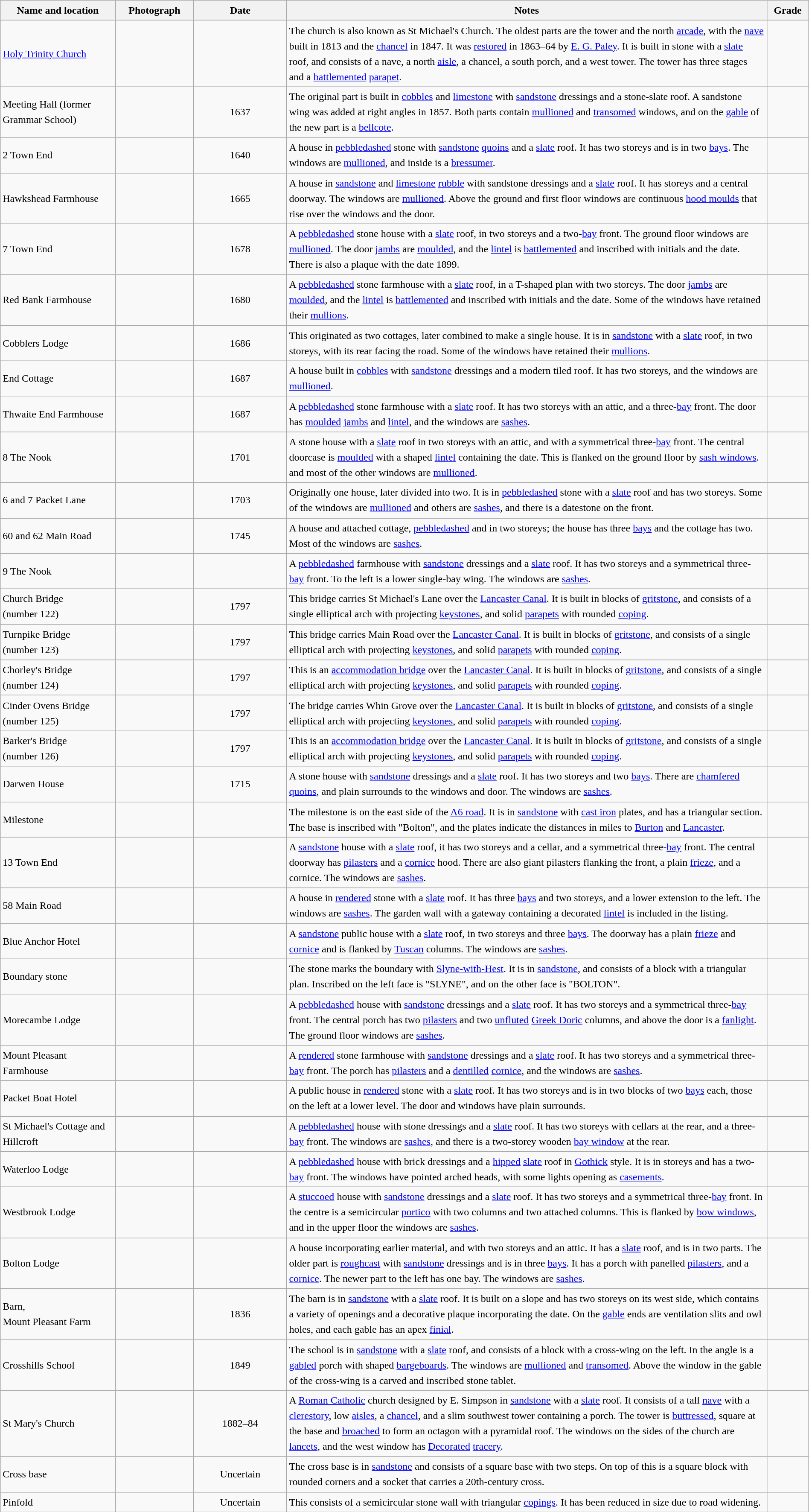<table class="wikitable sortable plainrowheaders" style="width:100%;border:0px;text-align:left;line-height:150%;">
<tr>
<th scope="col"  style="width:150px">Name and location</th>
<th scope="col"  style="width:100px" class="unsortable">Photograph</th>
<th scope="col"  style="width:120px">Date</th>
<th scope="col"  style="width:650px" class="unsortable">Notes</th>
<th scope="col"  style="width:50px">Grade</th>
</tr>
<tr>
<td><a href='#'>Holy Trinity Church</a><br><small></small></td>
<td></td>
<td align="center"></td>
<td>The church is also known as St Michael's Church.  The oldest parts are the tower and the north <a href='#'>arcade</a>, with the <a href='#'>nave</a> built in 1813 and the <a href='#'>chancel</a> in 1847.  It was <a href='#'>restored</a> in 1863–64 by <a href='#'>E. G. Paley</a>.  It is built in stone with a <a href='#'>slate</a> roof, and consists of a nave, a north <a href='#'>aisle</a>, a chancel, a south porch, and a west tower.  The tower has three stages and a <a href='#'>battlemented</a> <a href='#'>parapet</a>.</td>
<td align="center" ></td>
</tr>
<tr>
<td>Meeting Hall (former Grammar School)<br><small></small></td>
<td></td>
<td align="center">1637</td>
<td>The original part is built in <a href='#'>cobbles</a> and <a href='#'>limestone</a> with <a href='#'>sandstone</a> dressings and a stone-slate roof.  A sandstone wing was added at right angles in 1857.  Both parts contain <a href='#'>mullioned</a> and <a href='#'>transomed</a> windows, and on the <a href='#'>gable</a> of the new part is a <a href='#'>bellcote</a>.</td>
<td align="center" ></td>
</tr>
<tr>
<td>2 Town End<br><small></small></td>
<td></td>
<td align="center">1640</td>
<td>A house in <a href='#'>pebbledashed</a> stone with <a href='#'>sandstone</a> <a href='#'>quoins</a> and a <a href='#'>slate</a> roof.  It has two storeys and is in two <a href='#'>bays</a>.  The windows are <a href='#'>mullioned</a>, and inside is a <a href='#'>bressumer</a>.</td>
<td align="center" ></td>
</tr>
<tr>
<td>Hawkshead Farmhouse<br><small></small></td>
<td></td>
<td align="center">1665</td>
<td>A house in <a href='#'>sandstone</a> and <a href='#'>limestone</a> <a href='#'>rubble</a> with sandstone dressings and a <a href='#'>slate</a> roof.  It has  storeys and a central doorway.  The windows are <a href='#'>mullioned</a>.  Above the ground and first floor windows are continuous <a href='#'>hood moulds</a> that rise over the windows and the door.</td>
<td align="center" ></td>
</tr>
<tr>
<td>7 Town End<br><small></small></td>
<td></td>
<td align="center">1678</td>
<td>A <a href='#'>pebbledashed</a> stone house with a <a href='#'>slate</a> roof, in two storeys and a two-<a href='#'>bay</a> front.  The ground floor windows are <a href='#'>mullioned</a>.  The door <a href='#'>jambs</a> are <a href='#'>moulded</a>, and the <a href='#'>lintel</a> is <a href='#'>battlemented</a> and inscribed with initials and the date.  There is also a plaque with the date 1899.</td>
<td align="center" ></td>
</tr>
<tr>
<td>Red Bank Farmhouse<br><small></small></td>
<td></td>
<td align="center">1680</td>
<td>A <a href='#'>pebbledashed</a> stone farmhouse with a <a href='#'>slate</a> roof, in a T-shaped plan with two storeys.  The door <a href='#'>jambs</a> are <a href='#'>moulded</a>, and the <a href='#'>lintel</a> is <a href='#'>battlemented</a> and inscribed with initials and the date.  Some of the windows have retained their <a href='#'>mullions</a>.</td>
<td align="center" ></td>
</tr>
<tr>
<td>Cobblers Lodge<br><small></small></td>
<td></td>
<td align="center">1686</td>
<td>This originated as two cottages, later combined to make a single house.  It is in <a href='#'>sandstone</a> with a <a href='#'>slate</a> roof, in two storeys, with its rear facing the road.  Some of the windows have retained their <a href='#'>mullions</a>.</td>
<td align="center" ></td>
</tr>
<tr>
<td>End Cottage<br><small></small></td>
<td></td>
<td align="center">1687</td>
<td>A house built in <a href='#'>cobbles</a> with <a href='#'>sandstone</a> dressings and a modern tiled roof.  It has two storeys, and the windows are <a href='#'>mullioned</a>.</td>
<td align="center" ></td>
</tr>
<tr>
<td>Thwaite End Farmhouse<br><small></small></td>
<td></td>
<td align="center">1687</td>
<td>A <a href='#'>pebbledashed</a> stone farmhouse with a <a href='#'>slate</a> roof.  It has two storeys with an attic, and a three-<a href='#'>bay</a> front.  The door has <a href='#'>moulded</a> <a href='#'>jambs</a> and <a href='#'>lintel</a>, and the windows are <a href='#'>sashes</a>.</td>
<td align="center" ></td>
</tr>
<tr>
<td>8 The Nook<br><small></small></td>
<td></td>
<td align="center">1701</td>
<td>A stone house with a <a href='#'>slate</a> roof in two storeys with an attic, and with a symmetrical three-<a href='#'>bay</a> front.  The central doorcase is <a href='#'>moulded</a> with a shaped <a href='#'>lintel</a> containing the date.  This is flanked on the ground floor by <a href='#'>sash windows</a>. and most of the other windows are <a href='#'>mullioned</a>.</td>
<td align="center" ></td>
</tr>
<tr>
<td>6 and 7 Packet Lane<br><small></small></td>
<td></td>
<td align="center">1703</td>
<td>Originally one house, later divided into two.  It is in <a href='#'>pebbledashed</a> stone with a <a href='#'>slate</a> roof and has two storeys.  Some of the windows are <a href='#'>mullioned</a> and others are <a href='#'>sashes</a>, and there is a datestone on the front.</td>
<td align="center" ></td>
</tr>
<tr>
<td>60 and 62 Main Road<br><small></small></td>
<td></td>
<td align="center">1745</td>
<td>A house and attached cottage, <a href='#'>pebbledashed</a> and in two storeys; the house has three <a href='#'>bays</a> and the cottage has two.  Most of the windows are <a href='#'>sashes</a>.</td>
<td align="center" ></td>
</tr>
<tr>
<td>9 The Nook<br><small></small></td>
<td></td>
<td align="center"></td>
<td>A <a href='#'>pebbledashed</a> farmhouse with <a href='#'>sandstone</a> dressings and a <a href='#'>slate</a> roof.  It has two storeys and a symmetrical three-<a href='#'>bay</a> front.  To the left is a lower single-bay wing.  The windows are <a href='#'>sashes</a>.</td>
<td align="center" ></td>
</tr>
<tr>
<td>Church Bridge<br>(number 122)<br><small></small></td>
<td></td>
<td align="center">1797</td>
<td>This bridge carries St Michael's Lane over the <a href='#'>Lancaster Canal</a>.  It is built in blocks of <a href='#'>gritstone</a>, and consists of a single elliptical arch with projecting <a href='#'>keystones</a>, and solid <a href='#'>parapets</a> with rounded <a href='#'>coping</a>.</td>
<td align="center" ></td>
</tr>
<tr>
<td>Turnpike Bridge<br>(number 123)<br><small></small></td>
<td></td>
<td align="center">1797</td>
<td>This bridge carries Main Road over the <a href='#'>Lancaster Canal</a>.  It is built in blocks of <a href='#'>gritstone</a>, and consists of a single elliptical arch with projecting <a href='#'>keystones</a>, and solid <a href='#'>parapets</a> with rounded <a href='#'>coping</a>.</td>
<td align="center" ></td>
</tr>
<tr>
<td>Chorley's Bridge<br>(number 124)<br><small></small></td>
<td></td>
<td align="center">1797</td>
<td>This is an <a href='#'>accommodation bridge</a> over the <a href='#'>Lancaster Canal</a>.  It is built in blocks of <a href='#'>gritstone</a>, and consists of a single elliptical arch with projecting <a href='#'>keystones</a>, and solid <a href='#'>parapets</a> with rounded <a href='#'>coping</a>.</td>
<td align="center" ></td>
</tr>
<tr>
<td>Cinder Ovens Bridge<br>(number 125)<br><small></small></td>
<td></td>
<td align="center">1797</td>
<td>The bridge carries Whin Grove over the <a href='#'>Lancaster Canal</a>.  It is built in blocks of <a href='#'>gritstone</a>, and consists of a single elliptical arch with projecting <a href='#'>keystones</a>, and solid <a href='#'>parapets</a> with rounded <a href='#'>coping</a>.</td>
<td align="center" ></td>
</tr>
<tr>
<td>Barker's Bridge<br>(number 126)<br><small></small></td>
<td></td>
<td align="center">1797</td>
<td>This is an <a href='#'>accommodation bridge</a> over the <a href='#'>Lancaster Canal</a>.  It is built in blocks of <a href='#'>gritstone</a>, and consists of a single elliptical arch with projecting <a href='#'>keystones</a>, and solid <a href='#'>parapets</a> with rounded <a href='#'>coping</a>.</td>
<td align="center" ></td>
</tr>
<tr>
<td>Darwen House<br><small></small></td>
<td></td>
<td align="center">1715</td>
<td>A stone house with <a href='#'>sandstone</a> dressings and a <a href='#'>slate</a> roof.  It has two storeys and two <a href='#'>bays</a>.  There are <a href='#'>chamfered</a> <a href='#'>quoins</a>, and plain surrounds to the windows and door.  The windows are <a href='#'>sashes</a>.</td>
<td align="center" ></td>
</tr>
<tr>
<td>Milestone<br><small></small></td>
<td></td>
<td align="center"></td>
<td>The milestone is on the east side of the <a href='#'>A6 road</a>.  It is in <a href='#'>sandstone</a> with <a href='#'>cast iron</a> plates, and has a triangular section.  The base is inscribed with "Bolton", and the plates indicate the distances in miles to <a href='#'>Burton</a> and <a href='#'>Lancaster</a>.</td>
<td align="center" ></td>
</tr>
<tr>
<td>13 Town End<br><small></small></td>
<td></td>
<td align="center"></td>
<td>A <a href='#'>sandstone</a> house with a <a href='#'>slate</a> roof, it has two storeys and a cellar, and a symmetrical three-<a href='#'>bay</a> front.  The central doorway has <a href='#'>pilasters</a> and a <a href='#'>cornice</a> hood.  There are also giant pilasters flanking the front, a plain <a href='#'>frieze</a>, and a cornice.  The windows are <a href='#'>sashes</a>.</td>
<td align="center" ></td>
</tr>
<tr>
<td>58 Main Road<br><small></small></td>
<td></td>
<td align="center"></td>
<td>A house in <a href='#'>rendered</a> stone with a <a href='#'>slate</a> roof.  It has three <a href='#'>bays</a> and two storeys, and a lower extension to the left.  The windows are <a href='#'>sashes</a>.  The garden wall with a gateway containing a decorated <a href='#'>lintel</a> is included in the listing.</td>
<td align="center" ></td>
</tr>
<tr>
<td>Blue Anchor Hotel<br><small></small></td>
<td></td>
<td align="center"></td>
<td>A <a href='#'>sandstone</a> public house with a <a href='#'>slate</a> roof, in two storeys and three <a href='#'>bays</a>.  The doorway has a plain <a href='#'>frieze</a> and <a href='#'>cornice</a> and is flanked by <a href='#'>Tuscan</a> columns.  The windows are <a href='#'>sashes</a>.</td>
<td align="center" ></td>
</tr>
<tr>
<td>Boundary stone<br><small></small></td>
<td></td>
<td align="center"></td>
<td>The stone marks the boundary with <a href='#'>Slyne-with-Hest</a>.  It is in <a href='#'>sandstone</a>, and consists of a block with a triangular plan.  Inscribed on the left face is "SLYNE", and on the other face is "BOLTON".</td>
<td align="center" ></td>
</tr>
<tr>
<td>Morecambe Lodge<br><small></small></td>
<td></td>
<td align="center"></td>
<td>A <a href='#'>pebbledashed</a> house with <a href='#'>sandstone</a> dressings and a <a href='#'>slate</a> roof.  It has two storeys and a symmetrical three-<a href='#'>bay</a> front.  The central porch has  two <a href='#'>pilasters</a> and two <a href='#'>unfluted</a> <a href='#'>Greek Doric</a> columns, and above the door is a <a href='#'>fanlight</a>.  The ground floor windows are <a href='#'>sashes</a>.</td>
<td align="center" ></td>
</tr>
<tr>
<td>Mount Pleasant Farmhouse<br><small></small></td>
<td></td>
<td align="center"></td>
<td>A <a href='#'>rendered</a> stone farmhouse with <a href='#'>sandstone</a> dressings and a <a href='#'>slate</a> roof.  It has two storeys and a symmetrical three-<a href='#'>bay</a> front.  The porch has <a href='#'>pilasters</a> and a <a href='#'>dentilled</a> <a href='#'>cornice</a>, and the windows are <a href='#'>sashes</a>.</td>
<td align="center" ></td>
</tr>
<tr>
<td>Packet Boat Hotel<br><small></small></td>
<td></td>
<td align="center"></td>
<td>A public house in <a href='#'>rendered</a> stone with a <a href='#'>slate</a> roof.  It has two storeys and is in two blocks of two <a href='#'>bays</a> each, those on the left at a lower level.  The door and windows have plain surrounds.</td>
<td align="center" ></td>
</tr>
<tr>
<td>St Michael's Cottage and Hillcroft<br><small></small></td>
<td></td>
<td align="center"></td>
<td>A <a href='#'>pebbledashed</a> house with stone dressings and a <a href='#'>slate</a> roof.  It has two storeys with cellars at the rear, and a three-<a href='#'>bay</a> front.  The windows are <a href='#'>sashes</a>, and there is a two-storey wooden <a href='#'>bay window</a> at the rear.</td>
<td align="center" ></td>
</tr>
<tr>
<td>Waterloo Lodge<br><small></small></td>
<td></td>
<td align="center"></td>
<td>A <a href='#'>pebbledashed</a> house with brick dressings and a <a href='#'>hipped</a> <a href='#'>slate</a> roof in <a href='#'>Gothick</a> style.  It is in  storeys and has a two-<a href='#'>bay</a> front.  The windows have pointed arched heads, with some lights opening as <a href='#'>casements</a>.</td>
<td align="center" ></td>
</tr>
<tr>
<td>Westbrook Lodge<br><small></small></td>
<td></td>
<td align="center"></td>
<td>A <a href='#'>stuccoed</a> house with <a href='#'>sandstone</a> dressings and a <a href='#'>slate</a> roof.  It has two storeys and a symmetrical three-<a href='#'>bay</a> front.  In the centre is a semicircular <a href='#'>portico</a> with two columns and two attached columns.  This is flanked by <a href='#'>bow windows</a>, and in the upper floor the windows are <a href='#'>sashes</a>.</td>
<td align="center" ></td>
</tr>
<tr>
<td>Bolton Lodge<br><small></small></td>
<td></td>
<td align="center"></td>
<td>A house incorporating earlier material, and with two storeys and an attic.  It has a <a href='#'>slate</a> roof, and is in two parts.  The older part is <a href='#'>roughcast</a> with <a href='#'>sandstone</a> dressings and is in three <a href='#'>bays</a>.  It has a porch with panelled <a href='#'>pilasters</a>, and a <a href='#'>cornice</a>.  The newer part to the left has one bay.  The windows are <a href='#'>sashes</a>.</td>
<td align="center" ></td>
</tr>
<tr>
<td>Barn,<br>Mount Pleasant Farm<br><small></small></td>
<td></td>
<td align="center">1836</td>
<td>The barn is in <a href='#'>sandstone</a> with a <a href='#'>slate</a> roof.  It is built on a slope and has two storeys on its west side, which contains a variety of openings and a decorative plaque incorporating the date.  On the <a href='#'>gable</a> ends are ventilation slits and owl holes, and each gable has an apex <a href='#'>finial</a>.</td>
<td align="center" ></td>
</tr>
<tr>
<td>Crosshills School<br><small></small></td>
<td></td>
<td align="center">1849</td>
<td>The school is in <a href='#'>sandstone</a> with a <a href='#'>slate</a> roof, and consists of a block with a cross-wing on the left.  In the angle is a <a href='#'>gabled</a> porch with shaped <a href='#'>bargeboards</a>.  The windows are <a href='#'>mullioned</a> and <a href='#'>transomed</a>.  Above the window in the gable of the cross-wing is a carved and inscribed stone tablet.</td>
<td align="center" ></td>
</tr>
<tr>
<td>St Mary's Church<br><small></small></td>
<td></td>
<td align="center">1882–84</td>
<td>A <a href='#'>Roman Catholic</a> church designed by E. Simpson in <a href='#'>sandstone</a> with a <a href='#'>slate</a> roof.  It consists of a tall <a href='#'>nave</a> with a <a href='#'>clerestory</a>, low <a href='#'>aisles</a>, a <a href='#'>chancel</a>, and a slim southwest tower containing a porch.  The tower is <a href='#'>buttressed</a>, square at the base and <a href='#'>broached</a> to form an octagon with a pyramidal roof.  The windows on the sides of the church are <a href='#'>lancets</a>, and the west window has <a href='#'>Decorated</a> <a href='#'>tracery</a>.</td>
<td align="center" ></td>
</tr>
<tr>
<td>Cross base<br><small></small></td>
<td></td>
<td align="center">Uncertain</td>
<td>The cross base is in <a href='#'>sandstone</a> and consists of a square base with two steps.  On top of this is a square block with rounded corners and a socket that carries a 20th-century cross.</td>
<td align="center" ></td>
</tr>
<tr>
<td>Pinfold<br><small></small></td>
<td></td>
<td align="center">Uncertain</td>
<td>This consists of a semicircular stone wall with triangular <a href='#'>copings</a>.  It has been reduced in size due to road widening.</td>
<td align="center" ></td>
</tr>
<tr>
</tr>
</table>
